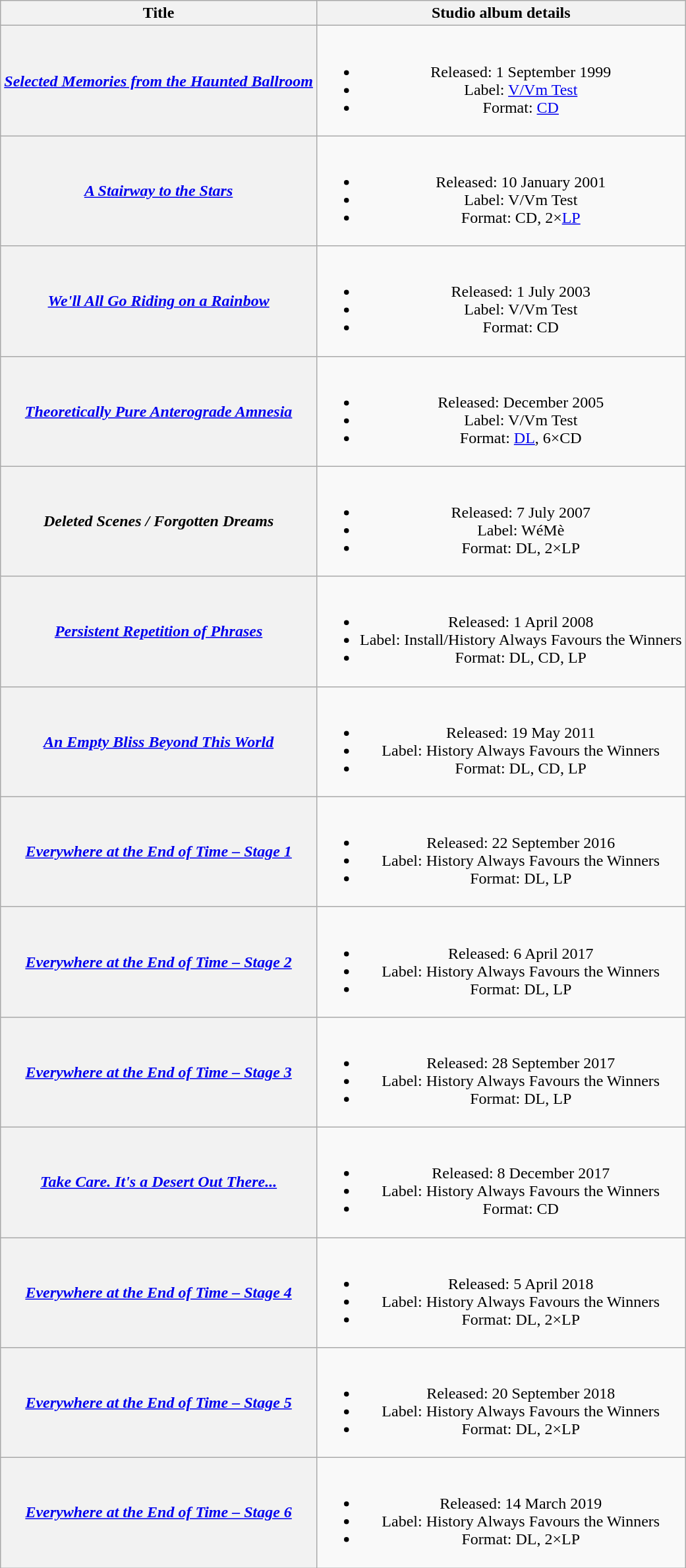<table class="wikitable plainrowheaders" style="text-align:center;">
<tr>
<th scope="col">Title</th>
<th scope="col">Studio album details</th>
</tr>
<tr>
<th scope="row"><em><a href='#'>Selected Memories from the Haunted Ballroom</a></em></th>
<td><br><ul><li>Released: 1 September 1999</li><li>Label: <a href='#'>V/Vm Test</a></li><li>Format: <a href='#'>CD</a></li></ul></td>
</tr>
<tr>
<th scope="row"><em><a href='#'>A Stairway to the Stars</a></em></th>
<td><br><ul><li>Released: 10 January 2001</li><li>Label: V/Vm Test</li><li>Format: CD, 2×<a href='#'>LP</a></li></ul></td>
</tr>
<tr>
<th scope="row"><em><a href='#'>We'll All Go Riding on a Rainbow</a></em></th>
<td><br><ul><li>Released: 1 July 2003</li><li>Label: V/Vm Test</li><li>Format: CD</li></ul></td>
</tr>
<tr>
<th scope="row"><em><a href='#'>Theoretically Pure Anterograde Amnesia</a></em></th>
<td><br><ul><li>Released: December 2005</li><li>Label: V/Vm Test</li><li>Format: <a href='#'>DL</a>, 6×CD</li></ul></td>
</tr>
<tr>
<th scope="row"><em>Deleted Scenes / Forgotten Dreams</em></th>
<td><br><ul><li>Released: 7 July 2007</li><li>Label: WéMè</li><li>Format: DL, 2×LP</li></ul></td>
</tr>
<tr>
<th scope="row"><em><a href='#'>Persistent Repetition of Phrases</a></em></th>
<td><br><ul><li>Released: 1 April 2008</li><li>Label: Install/History Always Favours the Winners</li><li>Format: DL, CD, LP</li></ul></td>
</tr>
<tr>
<th scope="row"><em><a href='#'>An Empty Bliss Beyond This World</a></em></th>
<td><br><ul><li>Released: 19 May 2011</li><li>Label: History Always Favours the Winners</li><li>Format: DL, CD, LP</li></ul></td>
</tr>
<tr>
<th scope="row"><em><a href='#'>Everywhere at the End of Time – Stage 1</a></em></th>
<td><br><ul><li>Released: 22 September 2016</li><li>Label: History Always Favours the Winners</li><li>Format: DL, LP</li></ul></td>
</tr>
<tr>
<th scope="row"><em><a href='#'>Everywhere at the End of Time – Stage 2</a></em></th>
<td><br><ul><li>Released: 6 April 2017</li><li>Label: History Always Favours the Winners</li><li>Format: DL, LP</li></ul></td>
</tr>
<tr>
<th scope="row"><em><a href='#'>Everywhere at the End of Time – Stage 3</a></em></th>
<td><br><ul><li>Released: 28 September 2017</li><li>Label: History Always Favours the Winners</li><li>Format: DL, LP</li></ul></td>
</tr>
<tr>
<th scope="row"><em><a href='#'>Take Care. It's a Desert Out There...</a></em></th>
<td><br><ul><li>Released: 8 December 2017</li><li>Label: History Always Favours the Winners</li><li>Format: CD</li></ul></td>
</tr>
<tr>
<th scope="row"><em><a href='#'>Everywhere at the End of Time – Stage 4</a></em></th>
<td><br><ul><li>Released: 5 April 2018</li><li>Label: History Always Favours the Winners</li><li>Format: DL, 2×LP</li></ul></td>
</tr>
<tr>
<th scope="row"><em><a href='#'>Everywhere at the End of Time – Stage 5</a></em></th>
<td><br><ul><li>Released: 20 September 2018</li><li>Label: History Always Favours the Winners</li><li>Format: DL, 2×LP</li></ul></td>
</tr>
<tr>
<th scope="row"><em><a href='#'>Everywhere at the End of Time – Stage 6</a></em></th>
<td><br><ul><li>Released: 14 March 2019</li><li>Label: History Always Favours the Winners</li><li>Format: DL, 2×LP</li></ul></td>
</tr>
</table>
